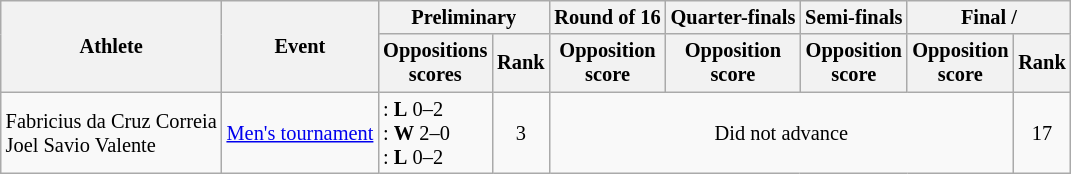<table class=wikitable style="font-size:85%; text-align:center;">
<tr>
<th rowspan="2">Athlete</th>
<th rowspan="2">Event</th>
<th colspan="2">Preliminary</th>
<th>Round of 16</th>
<th>Quarter-finals</th>
<th>Semi-finals</th>
<th colspan="2">Final / </th>
</tr>
<tr>
<th>Oppositions<br>scores</th>
<th>Rank</th>
<th>Opposition<br>score</th>
<th>Opposition<br>score</th>
<th>Opposition<br>score</th>
<th>Opposition<br>score</th>
<th>Rank</th>
</tr>
<tr>
<td align="left">Fabricius da Cruz Correia<br>Joel Savio Valente</td>
<td rowspan="2" align="left"><a href='#'>Men's tournament</a></td>
<td align="left">: <strong>L</strong> 0–2<br>: <strong>W</strong> 2–0<br>: <strong>L</strong> 0–2</td>
<td>3</td>
<td colspan="4">Did not advance</td>
<td>17</td>
</tr>
</table>
